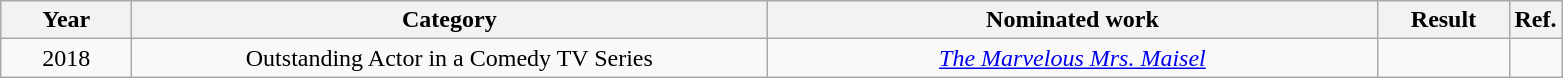<table class="wikitable plainrowheaders" style="text-align:center;">
<tr>
<th scope="col" style="width:5em;">Year</th>
<th scope="col" style="width:26em;">Category</th>
<th scope="col" style="width:25em;">Nominated work</th>
<th scope="col" style="width:5em;">Result</th>
<th>Ref.</th>
</tr>
<tr>
<td>2018</td>
<td>Outstanding Actor in a Comedy TV Series</td>
<td><em><a href='#'>The Marvelous Mrs. Maisel</a></em></td>
<td></td>
<td></td>
</tr>
</table>
